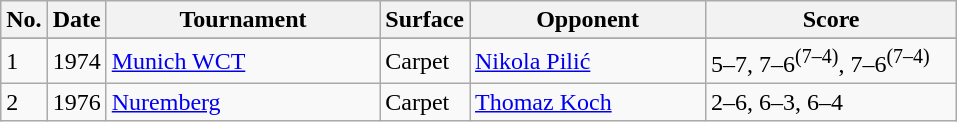<table class="sortable wikitable">
<tr>
<th>No.</th>
<th>Date</th>
<th width="175">Tournament</th>
<th>Surface</th>
<th style="width:150px">Opponent</th>
<th style="width:160px" class="unsortable">Score</th>
</tr>
<tr>
</tr>
<tr>
<td>1</td>
<td>1974</td>
<td><a href='#'>Munich WCT</a></td>
<td>Carpet</td>
<td> <a href='#'>Nikola Pilić</a></td>
<td>5–7, 7–6<sup>(7–4)</sup>, 7–6<sup>(7–4)</sup></td>
</tr>
<tr>
<td>2</td>
<td>1976</td>
<td><a href='#'>Nuremberg</a></td>
<td>Carpet</td>
<td> <a href='#'>Thomaz Koch</a></td>
<td>2–6, 6–3, 6–4</td>
</tr>
</table>
